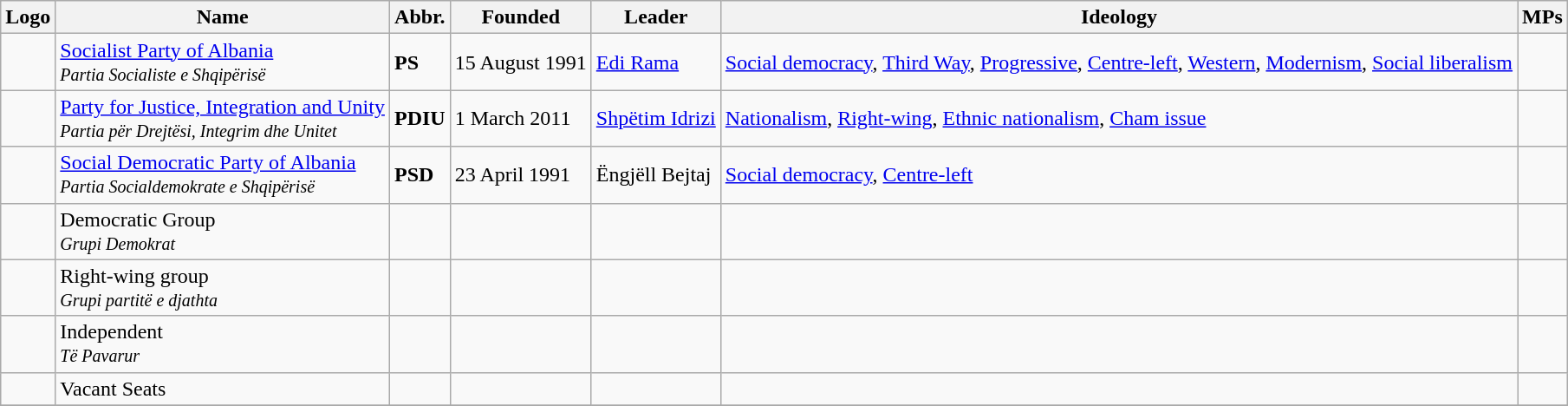<table class="wikitable">
<tr>
<th>Logo</th>
<th>Name</th>
<th>Abbr.</th>
<th>Founded</th>
<th>Leader</th>
<th>Ideology</th>
<th>MPs</th>
</tr>
<tr>
<td></td>
<td><a href='#'>Socialist Party of Albania</a><br><small><em>Partia Socialiste e Shqipërisë</em></small></td>
<td><strong>PS</strong></td>
<td>15 August 1991</td>
<td><a href='#'>Edi Rama</a></td>
<td><a href='#'>Social democracy</a>, <a href='#'>Third Way</a>, <a href='#'>Progressive</a>, <a href='#'>Centre-left</a>, <a href='#'>Western</a>, <a href='#'>Modernism</a>, <a href='#'>Social liberalism</a></td>
<td align="left"></td>
</tr>
<tr>
<td></td>
<td><a href='#'>Party for Justice, Integration and Unity</a><br><small><em>Partia për Drejtësi, Integrim dhe Unitet</em></small></td>
<td><strong>PDIU</strong></td>
<td>1 March 2011</td>
<td><a href='#'>Shpëtim Idrizi</a></td>
<td><a href='#'>Nationalism</a>, <a href='#'>Right-wing</a>, <a href='#'>Ethnic nationalism</a>, <a href='#'>Cham issue</a></td>
<td align="left"></td>
</tr>
<tr>
<td></td>
<td><a href='#'>Social Democratic Party of Albania</a><br><small><em>Partia Socialdemokrate e Shqipërisë</em></small></td>
<td><strong>PSD</strong></td>
<td>23 April 1991</td>
<td>Ëngjëll Bejtaj</td>
<td><a href='#'>Social democracy</a>, <a href='#'>Centre-left</a></td>
<td align="left"></td>
</tr>
<tr>
<td></td>
<td>Democratic Group<br><small><em>Grupi Demokrat</em></small></td>
<td></td>
<td></td>
<td></td>
<td></td>
<td align="left"></td>
</tr>
<tr>
<td></td>
<td>Right-wing group<br><small><em>Grupi partitë e djathta</em></small></td>
<td></td>
<td></td>
<td></td>
<td></td>
<td align="left"></td>
</tr>
<tr>
<td></td>
<td>Independent<br><small><em>Të Pavarur</em></small></td>
<td></td>
<td></td>
<td></td>
<td></td>
<td align="left"></td>
</tr>
<tr>
<td></td>
<td>Vacant Seats<br></td>
<td></td>
<td></td>
<td></td>
<td></td>
<td align="left"></td>
</tr>
<tr>
</tr>
</table>
